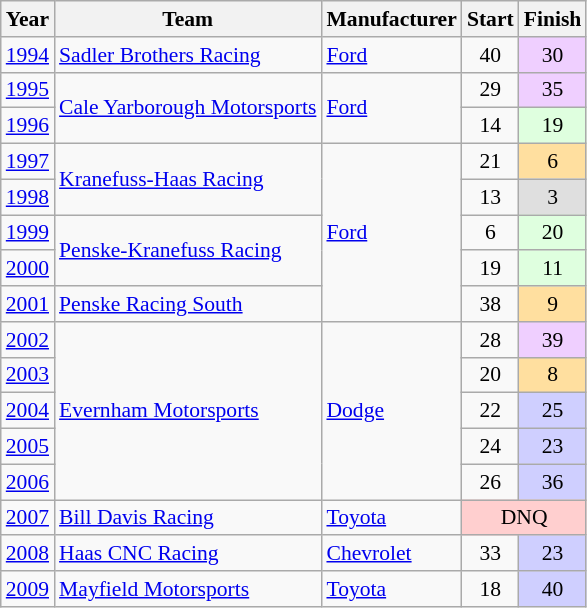<table class="wikitable" style="font-size: 90%;">
<tr>
<th>Year</th>
<th>Team</th>
<th>Manufacturer</th>
<th>Start</th>
<th>Finish</th>
</tr>
<tr>
<td><a href='#'>1994</a></td>
<td><a href='#'>Sadler Brothers Racing</a></td>
<td><a href='#'>Ford</a></td>
<td align=center>40</td>
<td align=center style="background:#EFCFFF;">30</td>
</tr>
<tr>
<td><a href='#'>1995</a></td>
<td rowspan=2><a href='#'>Cale Yarborough Motorsports</a></td>
<td rowspan=2><a href='#'>Ford</a></td>
<td align=center>29</td>
<td align=center style="background:#EFCFFF;">35</td>
</tr>
<tr>
<td><a href='#'>1996</a></td>
<td align=center>14</td>
<td align=center style="background:#DFFFDF;">19</td>
</tr>
<tr>
<td><a href='#'>1997</a></td>
<td rowspan=2><a href='#'>Kranefuss-Haas Racing</a></td>
<td rowspan=5><a href='#'>Ford</a></td>
<td align=center>21</td>
<td align=center style="background:#FFDF9F;">6</td>
</tr>
<tr>
<td><a href='#'>1998</a></td>
<td align=center>13</td>
<td align=center style="background:#DFDFDF;">3</td>
</tr>
<tr>
<td><a href='#'>1999</a></td>
<td rowspan=2><a href='#'>Penske-Kranefuss Racing</a></td>
<td align=center>6</td>
<td align=center style="background:#DFFFDF;">20</td>
</tr>
<tr>
<td><a href='#'>2000</a></td>
<td align=center>19</td>
<td align=center style="background:#DFFFDF;">11</td>
</tr>
<tr>
<td><a href='#'>2001</a></td>
<td><a href='#'>Penske Racing South</a></td>
<td align=center>38</td>
<td align=center style="background:#FFDF9F;">9</td>
</tr>
<tr>
<td><a href='#'>2002</a></td>
<td rowspan=5><a href='#'>Evernham Motorsports</a></td>
<td rowspan=5><a href='#'>Dodge</a></td>
<td align=center>28</td>
<td align=center style="background:#EFCFFF;">39</td>
</tr>
<tr>
<td><a href='#'>2003</a></td>
<td align=center>20</td>
<td align=center style="background:#FFDF9F;">8</td>
</tr>
<tr>
<td><a href='#'>2004</a></td>
<td align=center>22</td>
<td align=center style="background:#CFCFFF;">25</td>
</tr>
<tr>
<td><a href='#'>2005</a></td>
<td align=center>24</td>
<td align=center style="background:#CFCFFF;">23</td>
</tr>
<tr>
<td><a href='#'>2006</a></td>
<td align=center>26</td>
<td align=center style="background:#CFCFFF;">36</td>
</tr>
<tr>
<td><a href='#'>2007</a></td>
<td><a href='#'>Bill Davis Racing</a></td>
<td><a href='#'>Toyota</a></td>
<td align=center colspan=2 style="background:#FFCFCF;">DNQ</td>
</tr>
<tr>
<td><a href='#'>2008</a></td>
<td><a href='#'>Haas CNC Racing</a></td>
<td><a href='#'>Chevrolet</a></td>
<td align=center>33</td>
<td align=center style="background:#CFCFFF;">23</td>
</tr>
<tr>
<td><a href='#'>2009</a></td>
<td><a href='#'>Mayfield Motorsports</a></td>
<td><a href='#'>Toyota</a></td>
<td align=center>18</td>
<td align=center style="background:#CFCFFF;">40</td>
</tr>
</table>
